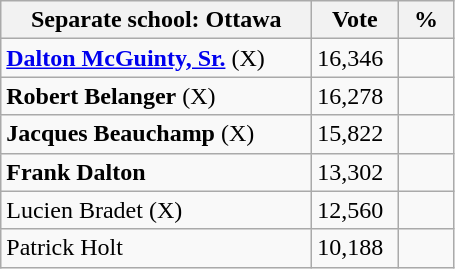<table class="wikitable">
<tr>
<th bgcolor="#DDDDFF" width="200px">Separate school: Ottawa</th>
<th bgcolor="#DDDDFF" width="50px">Vote</th>
<th bgcolor="#DDDDFF" width="30px">%</th>
</tr>
<tr>
<td><strong><a href='#'>Dalton McGuinty, Sr.</a></strong> (X)</td>
<td>16,346</td>
<td></td>
</tr>
<tr>
<td><strong>Robert Belanger</strong> (X)</td>
<td>16,278</td>
<td></td>
</tr>
<tr>
<td><strong>Jacques Beauchamp</strong> (X)</td>
<td>15,822</td>
<td></td>
</tr>
<tr>
<td><strong>Frank Dalton</strong></td>
<td>13,302</td>
<td></td>
</tr>
<tr>
<td>Lucien Bradet (X)</td>
<td>12,560</td>
<td></td>
</tr>
<tr>
<td>Patrick Holt</td>
<td>10,188</td>
<td></td>
</tr>
</table>
